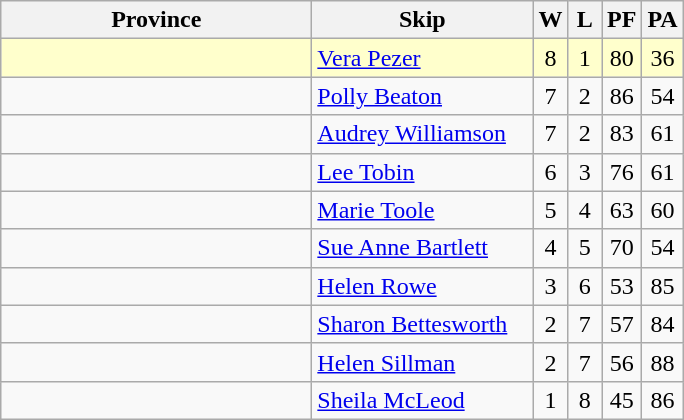<table class="wikitable" style="text-align: center;">
<tr>
<th bgcolor="#efefef" width="200">Province</th>
<th bgcolor="#efefef" width="140">Skip</th>
<th bgcolor="#efefef" width="15">W</th>
<th bgcolor="#efefef" width="15">L</th>
<th bgcolor="#efefef" width="15">PF</th>
<th bgcolor="#efefef" width="15">PA</th>
</tr>
<tr bgcolor="#ffffcc">
<td style="text-align: left;"></td>
<td style="text-align: left;"><a href='#'>Vera Pezer</a></td>
<td>8</td>
<td>1</td>
<td>80</td>
<td>36</td>
</tr>
<tr>
<td style="text-align: left;"></td>
<td style="text-align: left;"><a href='#'>Polly Beaton</a></td>
<td>7</td>
<td>2</td>
<td>86</td>
<td>54</td>
</tr>
<tr>
<td style="text-align: left;"></td>
<td style="text-align: left;"><a href='#'>Audrey Williamson</a></td>
<td>7</td>
<td>2</td>
<td>83</td>
<td>61</td>
</tr>
<tr>
<td style="text-align: left;"></td>
<td style="text-align: left;"><a href='#'>Lee Tobin</a></td>
<td>6</td>
<td>3</td>
<td>76</td>
<td>61</td>
</tr>
<tr>
<td style="text-align: left;"></td>
<td style="text-align: left;"><a href='#'>Marie Toole</a></td>
<td>5</td>
<td>4</td>
<td>63</td>
<td>60</td>
</tr>
<tr>
<td style="text-align: left;"></td>
<td style="text-align: left;"><a href='#'>Sue Anne Bartlett</a></td>
<td>4</td>
<td>5</td>
<td>70</td>
<td>54</td>
</tr>
<tr>
<td style="text-align: left;"></td>
<td style="text-align: left;"><a href='#'>Helen Rowe</a></td>
<td>3</td>
<td>6</td>
<td>53</td>
<td>85</td>
</tr>
<tr>
<td style="text-align: left;"></td>
<td style="text-align: left;"><a href='#'>Sharon Bettesworth</a></td>
<td>2</td>
<td>7</td>
<td>57</td>
<td>84</td>
</tr>
<tr>
<td style="text-align: left;"></td>
<td style="text-align: left;"><a href='#'>Helen Sillman</a></td>
<td>2</td>
<td>7</td>
<td>56</td>
<td>88</td>
</tr>
<tr>
<td style="text-align: left;"></td>
<td style="text-align: left;"><a href='#'>Sheila McLeod</a></td>
<td>1</td>
<td>8</td>
<td>45</td>
<td>86</td>
</tr>
</table>
